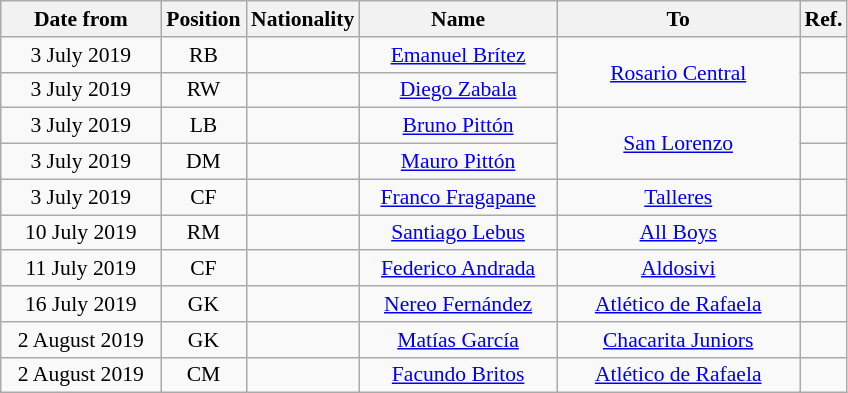<table class="wikitable" style="text-align:center; font-size:90%; ">
<tr>
<th style="background:#; color:#; width:100px;">Date from</th>
<th style="background:#; color:#; width:50px;">Position</th>
<th style="background:#; color:#; width:50px;">Nationality</th>
<th style="background:#; color:#; width:125px;">Name</th>
<th style="background:#; color:#; width:155px;">To</th>
<th style="background:#; color:#; width:25px;">Ref.</th>
</tr>
<tr>
<td>3 July 2019</td>
<td>RB</td>
<td></td>
<td><a href='#'>Emanuel Brítez</a></td>
<td rowspan="2"> <a href='#'>Rosario Central</a></td>
<td></td>
</tr>
<tr>
<td>3 July 2019</td>
<td>RW</td>
<td></td>
<td><a href='#'>Diego Zabala</a></td>
<td></td>
</tr>
<tr>
<td>3 July 2019</td>
<td>LB</td>
<td></td>
<td><a href='#'>Bruno Pittón</a></td>
<td rowspan="2"> <a href='#'>San Lorenzo</a></td>
<td></td>
</tr>
<tr>
<td>3 July 2019</td>
<td>DM</td>
<td></td>
<td><a href='#'>Mauro Pittón</a></td>
<td></td>
</tr>
<tr>
<td>3 July 2019</td>
<td>CF</td>
<td></td>
<td><a href='#'>Franco Fragapane</a></td>
<td> <a href='#'>Talleres</a></td>
<td></td>
</tr>
<tr>
<td>10 July 2019</td>
<td>RM</td>
<td></td>
<td><a href='#'>Santiago Lebus</a></td>
<td> <a href='#'>All Boys</a></td>
<td></td>
</tr>
<tr>
<td>11 July 2019</td>
<td>CF</td>
<td></td>
<td><a href='#'>Federico Andrada</a></td>
<td> <a href='#'>Aldosivi</a></td>
<td></td>
</tr>
<tr>
<td>16 July 2019</td>
<td>GK</td>
<td></td>
<td><a href='#'>Nereo Fernández</a></td>
<td> <a href='#'>Atlético de Rafaela</a></td>
<td></td>
</tr>
<tr>
<td>2 August 2019</td>
<td>GK</td>
<td></td>
<td><a href='#'>Matías García</a></td>
<td> <a href='#'>Chacarita Juniors</a></td>
<td></td>
</tr>
<tr>
<td>2 August 2019</td>
<td>CM</td>
<td></td>
<td><a href='#'>Facundo Britos</a></td>
<td> <a href='#'>Atlético de Rafaela</a></td>
<td></td>
</tr>
</table>
